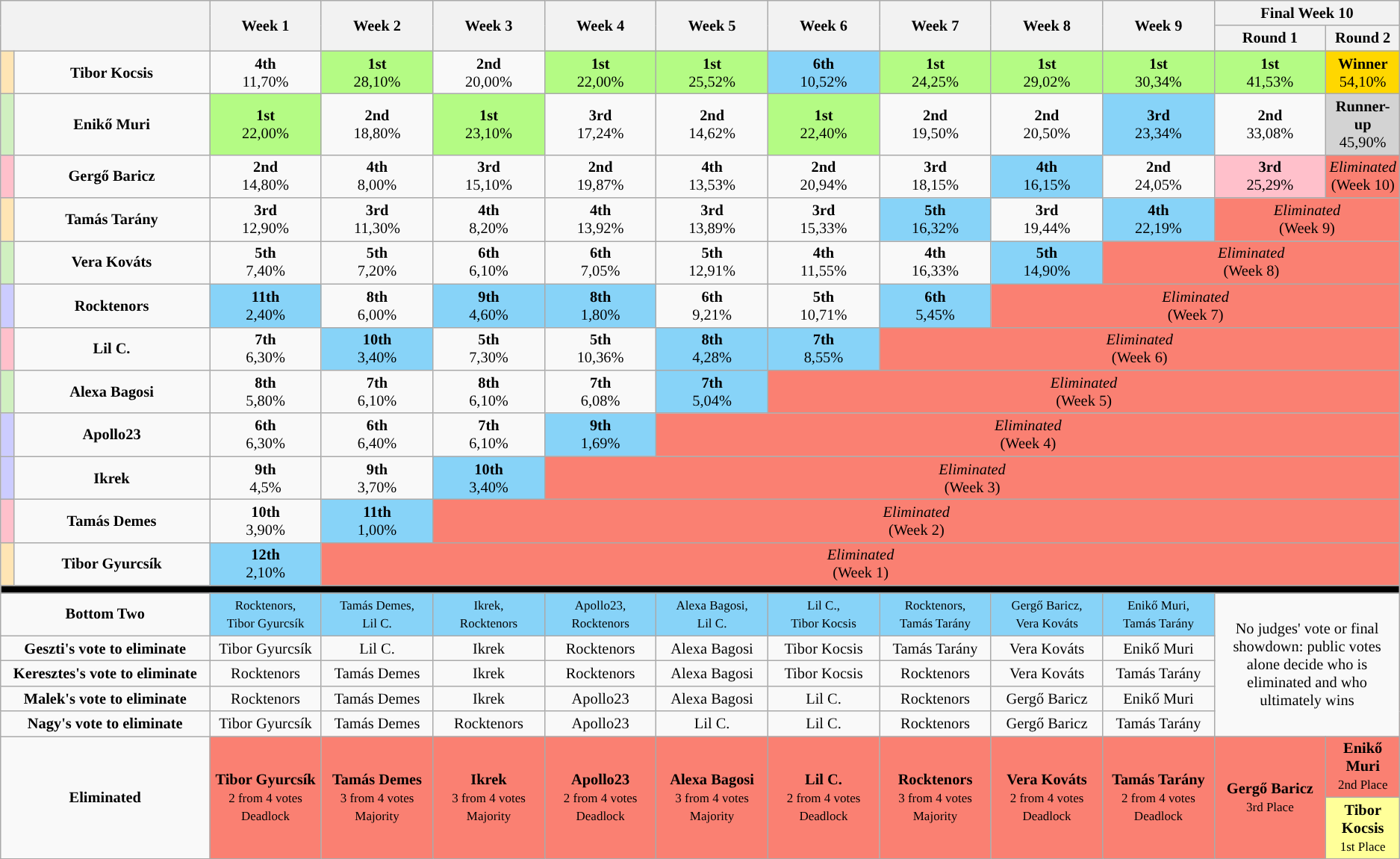<table class="wikitable" style="text-align:center; font-size:85%">
<tr>
<th style="width:15%" rowspan=2 colspan=2></th>
<th style="width:8%" rowspan=2>Week 1</th>
<th style="width:8%" rowspan=2>Week 2</th>
<th style="width:8%" rowspan=2>Week 3</th>
<th style="width:8%" rowspan=2>Week 4</th>
<th style="width:8%" rowspan=2>Week 5</th>
<th style="width:8%" rowspan=2>Week 6</th>
<th style="width:8%" rowspan=2>Week 7</th>
<th style="width:8%" rowspan=2>Week 8</th>
<th style="width:8%" rowspan=2>Week 9</th>
<th colspan=2>Final Week 10</th>
</tr>
<tr>
<th style="width:8%">Round 1</th>
<th style="width:8%">Round 2</th>
</tr>
<tr>
<td style="background:#ffe5b4;"></td>
<td><strong>Tibor Kocsis</strong></td>
<td><strong>4th</strong><br>11,70%</td>
<td style="background:#B4FB84"><strong>1st</strong><br>28,10%</td>
<td><strong>2nd</strong><br>20,00%</td>
<td style="background:#B4FB84"><strong>1st</strong><br>22,00%</td>
<td style="background:#B4FB84"><strong>1st</strong><br>25,52%</td>
<td style="background:#87D3F8"><strong>6th</strong><br>10,52%</td>
<td style="background:#B4FB84"><strong>1st</strong><br>24,25%</td>
<td style="background:#B4FB84"><strong>1st</strong><br>29,02%</td>
<td style="background:#B4FB84"><strong>1st</strong><br>30,34%</td>
<td style="background:#B4FB84"><strong>1st</strong><br>41,53%</td>
<td style="background:gold"><strong>Winner</strong><br>54,10%</td>
</tr>
<tr>
<td style="background:#d0f0c0;"></td>
<td><strong>Enikő Muri</strong></td>
<td style="background:#B4FB84"><strong>1st</strong><br>22,00%</td>
<td><strong>2nd</strong><br>18,80%</td>
<td style="background:#B4FB84"><strong>1st</strong><br>23,10%</td>
<td><strong>3rd</strong><br>17,24%</td>
<td><strong>2nd</strong><br>14,62%</td>
<td style="background:#B4FB84"><strong>1st</strong><br>22,40%</td>
<td><strong>2nd</strong><br>19,50%</td>
<td><strong>2nd</strong><br>20,50%</td>
<td style="background:#87D3F8"><strong>3rd</strong><br>23,34%</td>
<td><strong>2nd</strong><br>33,08%</td>
<td style="background:lightgrey"><strong>Runner-up</strong><br>45,90%</td>
</tr>
<tr>
<td style="background:pink"></td>
<td><strong>Gergő Baricz</strong></td>
<td><strong>2nd</strong><br>14,80%</td>
<td><strong>4th</strong><br>8,00%</td>
<td><strong>3rd</strong><br>15,10%</td>
<td><strong>2nd</strong><br>19,87%</td>
<td><strong>4th</strong><br>13,53%</td>
<td><strong>2nd</strong><br>20,94%</td>
<td><strong>3rd</strong><br>18,15%</td>
<td style="background:#87D3F8"><strong>4th</strong><br>16,15%</td>
<td><strong>2nd</strong><br>24,05%</td>
<td style="background:pink"><strong>3rd</strong><br>25,29%</td>
<td style="background:salmon;"><em>Eliminated</em><br>(Week 10)</td>
</tr>
<tr>
<td style="background:#ffe5b4;"></td>
<td><strong>Tamás Tarány</strong></td>
<td><strong>3rd</strong><br>12,90%</td>
<td><strong>3rd</strong><br>11,30%</td>
<td><strong>4th</strong><br>8,20%</td>
<td><strong>4th</strong><br>13,92%</td>
<td><strong>3rd</strong><br>13,89%</td>
<td><strong>3rd</strong><br>15,33%</td>
<td style="background:#87D3F8"><strong>5th</strong><br>16,32%</td>
<td><strong>3rd</strong><br>19,44%</td>
<td style="background:#87D3F8"><strong>4th</strong><br>22,19%</td>
<td style="background:salmon;" colspan="2"><em>Eliminated</em><br>(Week 9)</td>
</tr>
<tr>
<td style="background:#d0f0c0;"></td>
<td><strong>Vera Kováts</strong></td>
<td><strong>5th</strong><br>7,40%</td>
<td><strong>5th</strong><br>7,20%</td>
<td><strong>6th</strong><br>6,10%</td>
<td><strong>6th</strong><br>7,05%</td>
<td><strong>5th</strong><br>12,91%</td>
<td><strong>4th</strong><br>11,55%</td>
<td><strong>4th</strong><br>16,33%</td>
<td style="background:#87D3F8"><strong>5th</strong><br>14,90%</td>
<td style="background:salmon;" colspan="3"><em>Eliminated</em><br>(Week 8)</td>
</tr>
<tr>
<td style="background:#ccf;"></td>
<td><strong>Rocktenors</strong></td>
<td style="background:#87D3F8"><strong>11th</strong><br>2,40%</td>
<td><strong>8th</strong><br>6,00%</td>
<td style="background:#87D3F8"><strong>9th</strong><br>4,60%</td>
<td style="background:#87D3F8"><strong>8th</strong><br>1,80%</td>
<td><strong>6th</strong><br>9,21%</td>
<td><strong>5th</strong><br>10,71%</td>
<td style="background:#87D3F8"><strong>6th</strong><br>5,45%</td>
<td style="background:salmon;" colspan="4"><em>Eliminated</em><br>(Week 7)</td>
</tr>
<tr>
<td style="background:pink"></td>
<td><strong>Lil C.</strong></td>
<td><strong>7th</strong><br>6,30%</td>
<td style="background:#87D3F8"><strong>10th</strong><br>3,40%</td>
<td><strong>5th</strong><br>7,30%</td>
<td><strong>5th</strong><br>10,36%</td>
<td style="background:#87D3F8"><strong>8th</strong><br>4,28%</td>
<td style="background:#87D3F8"><strong>7th</strong><br>8,55%</td>
<td style="background:salmon;" colspan="5"><em>Eliminated</em><br>(Week 6)</td>
</tr>
<tr>
<td style="background:#d0f0c0;"></td>
<td><strong>Alexa Bagosi</strong></td>
<td><strong>8th</strong><br>5,80%</td>
<td><strong>7th</strong><br>6,10%</td>
<td><strong>8th</strong><br>6,10%</td>
<td><strong>7th</strong><br>6,08%</td>
<td style="background:#87D3F8"><strong>7th</strong><br>5,04%</td>
<td style="background:salmon;" colspan="6"><em>Eliminated</em><br>(Week 5)</td>
</tr>
<tr>
<td style="background:#ccf;"></td>
<td><strong>Apollo23</strong></td>
<td><strong>6th</strong><br>6,30%</td>
<td><strong>6th</strong><br>6,40%</td>
<td><strong>7th</strong><br>6,10%</td>
<td style="background:#87D3F8"><strong>9th</strong><br>1,69%</td>
<td style="background:salmon;" colspan="7"><em>Eliminated</em><br>(Week 4)</td>
</tr>
<tr>
<td style="background:#ccf;"></td>
<td><strong>Ikrek</strong></td>
<td><strong>9th</strong><br>4,5%</td>
<td><strong>9th</strong><br>3,70%</td>
<td style="background:#87D3F8"><strong>10th</strong><br>3,40%</td>
<td style="background:salmon;" colspan="8"><em>Eliminated</em><br>(Week 3)</td>
</tr>
<tr>
<td style="background:pink"></td>
<td><strong>Tamás Demes</strong></td>
<td><strong>10th</strong><br>3,90%</td>
<td style="background:#87D3F8"><strong>11th</strong><br>1,00%</td>
<td style="background:salmon;" colspan="9"><em>Eliminated</em><br>(Week 2)</td>
</tr>
<tr>
<td style="background:#ffe5b4;"></td>
<td><strong>Tibor Gyurcsík </strong></td>
<td style="background:#87D3F8"><strong>12th</strong><br>2,10%</td>
<td style="background:salmon;" colspan="10"><em>Eliminated</em><br>(Week 1)</td>
</tr>
<tr>
<td style="background:#000;" colspan="13"></td>
</tr>
<tr>
<td colspan=2><strong>Bottom Two</strong></td>
<td style="background:#87D3F8"><small>Rocktenors,<br>Tibor Gyurcsík </small></td>
<td style="background:#87D3F8"><small>Tamás Demes,<br>Lil C.</small></td>
<td style="background:#87D3F8"><small>Ikrek,<br>Rocktenors</small></td>
<td style="background:#87D3F8"><small>Apollo23,<br>Rocktenors</small></td>
<td style="background:#87D3F8"><small>Alexa Bagosi,<br>Lil C.</small></td>
<td style="background:#87D3F8"><small>Lil C.,<br>Tibor Kocsis</small></td>
<td style="background:#87D3F8"><small>Rocktenors,<br>Tamás Tarány</small></td>
<td style="background:#87D3F8"><small>Gergő Baricz,<br>Vera Kováts</small></td>
<td style="background:#87D3F8"><small>Enikő Muri,<br>Tamás Tarány</small></td>
<td rowspan=5 colspan=2>No judges' vote or final showdown: public votes alone decide who is eliminated and who ultimately wins</td>
</tr>
<tr>
<td colspan="2"><strong>Geszti's vote to eliminate</strong></td>
<td>Tibor Gyurcsík</td>
<td>Lil C.</td>
<td>Ikrek</td>
<td>Rocktenors</td>
<td>Alexa Bagosi</td>
<td>Tibor Kocsis</td>
<td>Tamás Tarány</td>
<td>Vera Kováts</td>
<td>Enikő Muri</td>
</tr>
<tr>
<td colspan="2"><strong>Keresztes's vote to eliminate</strong></td>
<td>Rocktenors</td>
<td>Tamás Demes</td>
<td>Ikrek</td>
<td>Rocktenors</td>
<td>Alexa Bagosi</td>
<td>Tibor Kocsis</td>
<td>Rocktenors</td>
<td>Vera Kováts</td>
<td>Tamás Tarány</td>
</tr>
<tr>
<td colspan="2"><strong>Malek's vote to eliminate</strong></td>
<td>Rocktenors</td>
<td>Tamás Demes</td>
<td>Ikrek</td>
<td>Apollo23</td>
<td>Alexa Bagosi</td>
<td>Lil C.</td>
<td>Rocktenors</td>
<td>Gergő Baricz</td>
<td>Enikő Muri</td>
</tr>
<tr>
<td colspan="2"><strong>Nagy's vote to eliminate</strong></td>
<td>Tibor Gyurcsík</td>
<td>Tamás Demes</td>
<td>Rocktenors</td>
<td>Apollo23</td>
<td>Lil C.</td>
<td>Lil C.</td>
<td>Rocktenors</td>
<td>Gergő Baricz</td>
<td>Tamás Tarány</td>
</tr>
<tr>
<td rowspan=2 colspan=2><strong>Eliminated</strong></td>
<td style="background:salmon;" rowspan="2"><strong>Tibor Gyurcsík</strong><br><small>2 from 4 votes </small><br><small>Deadlock</small></td>
<td style="background:salmon;" rowspan="2"><strong>Tamás Demes</strong><br><small>3 from 4 votes </small><br><small>Majority</small></td>
<td style="background:salmon;" rowspan="2"><strong>Ikrek</strong><br><small>3 from 4 votes </small><br><small>Majority</small></td>
<td style="background:salmon;" rowspan="2"><strong>Apollo23</strong><br><small>2 from 4 votes </small><br><small>Deadlock</small></td>
<td style="background:salmon;" rowspan="2"><strong>Alexa Bagosi</strong><br><small>3 from 4 votes </small><br><small>Majority</small></td>
<td style="background:salmon;" rowspan="2"><strong>Lil C.</strong><br><small>2 from 4 votes </small><br><small>Deadlock</small></td>
<td style="background:salmon;" rowspan="2"><strong>Rocktenors</strong><br><small>3 from 4 votes </small><br><small>Majority</small></td>
<td style="background:salmon;" rowspan="2"><strong>Vera Kováts</strong><br><small>2 from 4 votes </small><br><small>Deadlock</small></td>
<td style="background:salmon;" rowspan="2"><strong>Tamás Tarány</strong><br><small>2 from 4 votes </small><br><small>Deadlock</small></td>
<td style="background:salmon; width:5%;" rowspan="2"><strong>Gergő Baricz</strong><br><small>3rd Place</small></td>
<td style="background:salmon;"><strong>Enikő Muri</strong><br><small>2nd Place</small></td>
</tr>
<tr>
<td style="background:#ff9; width:5%;"><strong>Tibor Kocsis</strong><br><small>1st Place</small></td>
</tr>
</table>
